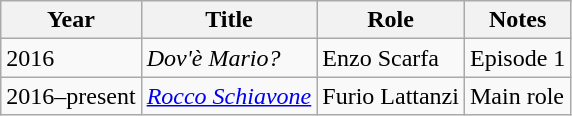<table class="wikitable sortable">
<tr>
<th>Year</th>
<th>Title</th>
<th>Role</th>
<th class="unsortable">Notes</th>
</tr>
<tr>
<td>2016</td>
<td><em>Dov'è Mario?</em></td>
<td>Enzo Scarfa</td>
<td>Episode 1</td>
</tr>
<tr>
<td>2016–present</td>
<td><em><a href='#'>Rocco Schiavone</a></em></td>
<td>Furio Lattanzi</td>
<td>Main role</td>
</tr>
</table>
